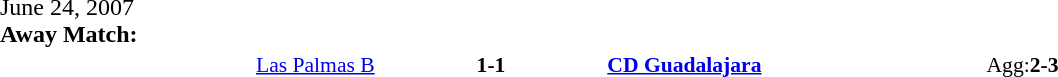<table width=100% cellspacing=1>
<tr>
<th width=20%></th>
<th width=12%></th>
<th width=20%></th>
<th></th>
</tr>
<tr>
<td>June 24, 2007<br><strong>Away Match:</strong></td>
</tr>
<tr style=font-size:90%>
<td align=right><a href='#'>Las Palmas B</a></td>
<td align=center><strong>1-1</strong></td>
<td><strong><a href='#'>CD Guadalajara</a></strong></td>
<td>Agg:<strong>2-3</strong></td>
</tr>
</table>
